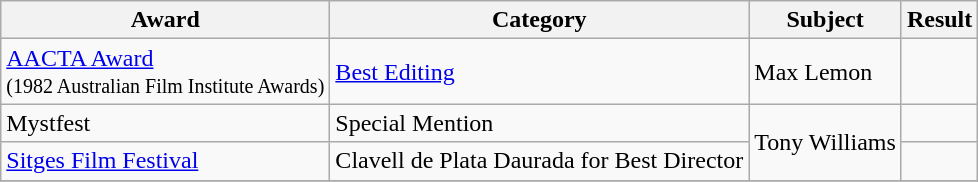<table class="wikitable">
<tr>
<th>Award</th>
<th>Category</th>
<th>Subject</th>
<th>Result</th>
</tr>
<tr>
<td><a href='#'>AACTA Award</a> <br><small>(1982 Australian Film Institute Awards)</small></td>
<td><a href='#'>Best Editing</a></td>
<td>Max Lemon</td>
<td></td>
</tr>
<tr>
<td>Mystfest</td>
<td>Special Mention</td>
<td rowspan=2>Tony Williams</td>
<td></td>
</tr>
<tr>
<td><a href='#'>Sitges Film Festival</a></td>
<td>Clavell de Plata Daurada for Best Director</td>
<td></td>
</tr>
<tr>
</tr>
</table>
